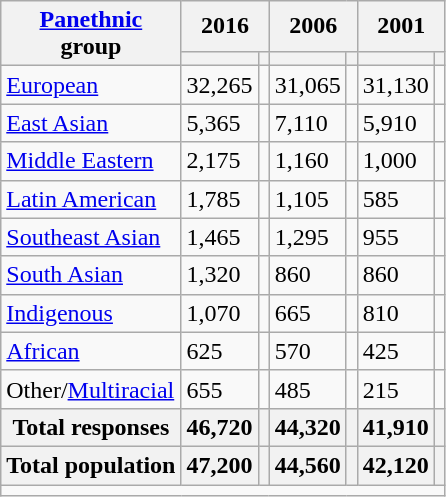<table class="wikitable sortable">
<tr>
<th rowspan="2"><a href='#'>Panethnic</a><br>group</th>
<th colspan="2">2016</th>
<th colspan="2">2006</th>
<th colspan="2">2001</th>
</tr>
<tr>
<th><a href='#'></a></th>
<th></th>
<th></th>
<th></th>
<th></th>
<th></th>
</tr>
<tr>
<td><a href='#'>European</a></td>
<td>32,265</td>
<td></td>
<td>31,065</td>
<td></td>
<td>31,130</td>
<td></td>
</tr>
<tr>
<td><a href='#'>East Asian</a></td>
<td>5,365</td>
<td></td>
<td>7,110</td>
<td></td>
<td>5,910</td>
<td></td>
</tr>
<tr>
<td><a href='#'>Middle Eastern</a></td>
<td>2,175</td>
<td></td>
<td>1,160</td>
<td></td>
<td>1,000</td>
<td></td>
</tr>
<tr>
<td><a href='#'>Latin American</a></td>
<td>1,785</td>
<td></td>
<td>1,105</td>
<td></td>
<td>585</td>
<td></td>
</tr>
<tr>
<td><a href='#'>Southeast Asian</a></td>
<td>1,465</td>
<td></td>
<td>1,295</td>
<td></td>
<td>955</td>
<td></td>
</tr>
<tr>
<td><a href='#'>South Asian</a></td>
<td>1,320</td>
<td></td>
<td>860</td>
<td></td>
<td>860</td>
<td></td>
</tr>
<tr>
<td><a href='#'>Indigenous</a></td>
<td>1,070</td>
<td></td>
<td>665</td>
<td></td>
<td>810</td>
<td></td>
</tr>
<tr>
<td><a href='#'>African</a></td>
<td>625</td>
<td></td>
<td>570</td>
<td></td>
<td>425</td>
<td></td>
</tr>
<tr>
<td>Other/<a href='#'>Multiracial</a></td>
<td>655</td>
<td></td>
<td>485</td>
<td></td>
<td>215</td>
<td></td>
</tr>
<tr>
<th>Total responses</th>
<th>46,720</th>
<th></th>
<th>44,320</th>
<th></th>
<th>41,910</th>
<th></th>
</tr>
<tr>
<th>Total population</th>
<th>47,200</th>
<th></th>
<th>44,560</th>
<th></th>
<th>42,120</th>
<th></th>
</tr>
<tr class="sortbottom">
<td colspan="10"></td>
</tr>
</table>
